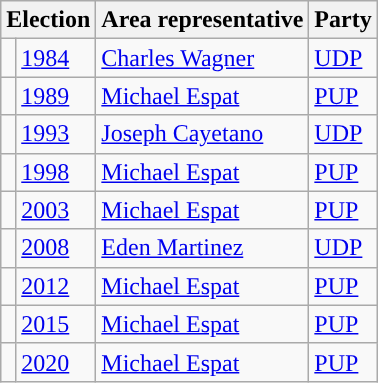<table class="wikitable">
<tr>
<th colspan="2">Election</th>
<th>Area representative</th>
<th>Party</th>
</tr>
<tr>
<td style="background-color: "></td>
<td><a href='#'>1984</a></td>
<td><a href='#'>Charles Wagner</a></td>
<td><a href='#'>UDP</a></td>
</tr>
<tr>
<td style="background-color: "></td>
<td><a href='#'>1989</a></td>
<td><a href='#'>Michael Espat</a></td>
<td><a href='#'>PUP</a></td>
</tr>
<tr>
<td style="background-color: "></td>
<td><a href='#'>1993</a></td>
<td><a href='#'>Joseph Cayetano</a></td>
<td><a href='#'>UDP</a></td>
</tr>
<tr>
<td style="background-color: "></td>
<td><a href='#'>1998</a></td>
<td><a href='#'>Michael Espat</a></td>
<td><a href='#'>PUP</a></td>
</tr>
<tr>
<td style="background-color: "></td>
<td><a href='#'>2003</a></td>
<td><a href='#'>Michael Espat</a></td>
<td><a href='#'>PUP</a></td>
</tr>
<tr>
<td style="background-color: "></td>
<td><a href='#'>2008</a></td>
<td><a href='#'>Eden Martinez</a></td>
<td><a href='#'>UDP</a></td>
</tr>
<tr>
<td style="background-color: "></td>
<td><a href='#'>2012</a></td>
<td><a href='#'>Michael Espat</a></td>
<td><a href='#'>PUP</a></td>
</tr>
<tr>
<td style="background-color: "></td>
<td><a href='#'>2015</a></td>
<td><a href='#'>Michael Espat</a></td>
<td><a href='#'>PUP</a></td>
</tr>
<tr>
<td style="background-color: "></td>
<td><a href='#'>2020</a></td>
<td><a href='#'>Michael Espat</a></td>
<td><a href='#'>PUP</a></td>
</tr>
</table>
